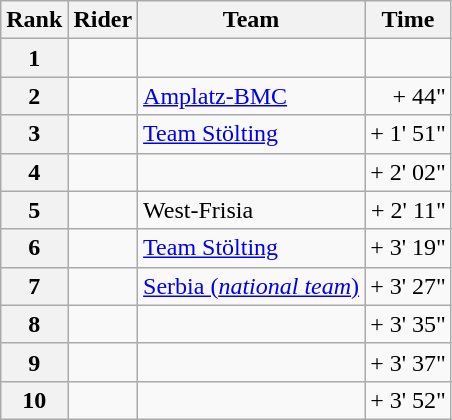<table class="wikitable">
<tr>
<th scope="col">Rank</th>
<th scope="col">Rider</th>
<th scope="col">Team</th>
<th scope="col">Time</th>
</tr>
<tr>
<th scope="row">1</th>
<td> </td>
<td></td>
<td></td>
</tr>
<tr>
<th scope="row">2</th>
<td></td>
<td><a href='#'>Amplatz-BMC</a></td>
<td style="text-align:right;">+ 44"</td>
</tr>
<tr>
<th scope="row">3</th>
<td></td>
<td><a href='#'>Team Stölting</a></td>
<td style="text-align:right;">+ 1' 51"</td>
</tr>
<tr>
<th scope="row">4</th>
<td></td>
<td></td>
<td style="text-align:right;">+ 2' 02"</td>
</tr>
<tr>
<th scope="row">5</th>
<td></td>
<td>West-Frisia</td>
<td style="text-align:right;">+ 2' 11"</td>
</tr>
<tr>
<th scope="row">6</th>
<td> </td>
<td><a href='#'>Team Stölting</a></td>
<td style="text-align:right;">+ 3' 19"</td>
</tr>
<tr>
<th scope="row">7</th>
<td></td>
<td><a href='#'>Serbia (<em>national team</em>)</a></td>
<td style="text-align:right;">+ 3' 27"</td>
</tr>
<tr>
<th scope="row">8</th>
<td></td>
<td></td>
<td style="text-align:right;">+ 3' 35"</td>
</tr>
<tr>
<th scope="row">9</th>
<td></td>
<td></td>
<td style="text-align:right;">+ 3' 37"</td>
</tr>
<tr>
<th scope="row">10</th>
<td></td>
<td></td>
<td style="text-align:right;">+ 3' 52"</td>
</tr>
</table>
